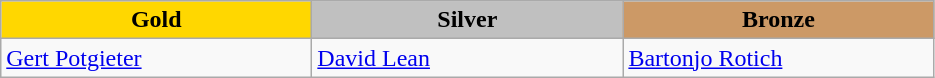<table class="wikitable" style="text-align:left">
<tr align="center">
<td width=200 bgcolor=gold><strong>Gold</strong></td>
<td width=200 bgcolor=silver><strong>Silver</strong></td>
<td width=200 bgcolor=CC9966><strong>Bronze</strong></td>
</tr>
<tr>
<td><a href='#'>Gert Potgieter</a><br><em></em></td>
<td><a href='#'>David Lean</a><br><em></em></td>
<td><a href='#'>Bartonjo Rotich</a><br><em></em></td>
</tr>
</table>
